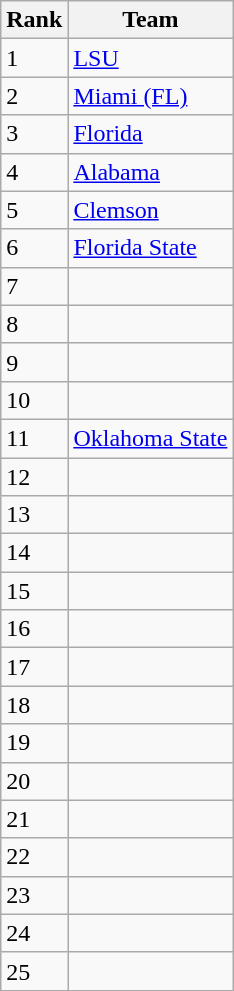<table class=wikitable>
<tr>
<th>Rank</th>
<th>Team</th>
</tr>
<tr>
<td>1</td>
<td><a href='#'>LSU</a></td>
</tr>
<tr>
<td>2</td>
<td><a href='#'>Miami (FL)</a></td>
</tr>
<tr>
<td>3</td>
<td><a href='#'>Florida</a></td>
</tr>
<tr>
<td>4</td>
<td><a href='#'>Alabama</a></td>
</tr>
<tr>
<td>5</td>
<td><a href='#'>Clemson</a></td>
</tr>
<tr>
<td>6</td>
<td><a href='#'>Florida State</a></td>
</tr>
<tr>
<td>7</td>
<td></td>
</tr>
<tr>
<td>8</td>
<td></td>
</tr>
<tr>
<td>9</td>
<td></td>
</tr>
<tr>
<td>10</td>
<td></td>
</tr>
<tr>
<td>11</td>
<td><a href='#'>Oklahoma State</a></td>
</tr>
<tr>
<td>12</td>
<td></td>
</tr>
<tr>
<td>13</td>
<td></td>
</tr>
<tr>
<td>14</td>
<td></td>
</tr>
<tr>
<td>15</td>
<td></td>
</tr>
<tr>
<td>16</td>
<td></td>
</tr>
<tr>
<td>17</td>
<td></td>
</tr>
<tr>
<td>18</td>
<td></td>
</tr>
<tr>
<td>19</td>
<td></td>
</tr>
<tr>
<td>20</td>
<td></td>
</tr>
<tr>
<td>21</td>
<td></td>
</tr>
<tr>
<td>22</td>
<td></td>
</tr>
<tr>
<td>23</td>
<td></td>
</tr>
<tr>
<td>24</td>
<td></td>
</tr>
<tr>
<td>25</td>
<td></td>
</tr>
</table>
